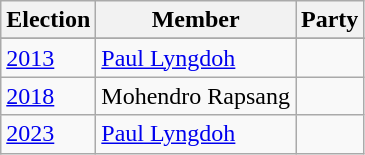<table class="wikitable sortable">
<tr>
<th>Election</th>
<th>Member</th>
<th colspan=2>Party</th>
</tr>
<tr>
</tr>
<tr>
<td><a href='#'>2013</a></td>
<td><a href='#'>Paul Lyngdoh</a></td>
<td></td>
</tr>
<tr>
<td><a href='#'>2018</a></td>
<td>Mohendro Rapsang</td>
<td></td>
</tr>
<tr>
<td><a href='#'>2023</a></td>
<td><a href='#'>Paul Lyngdoh</a></td>
<td></td>
</tr>
</table>
